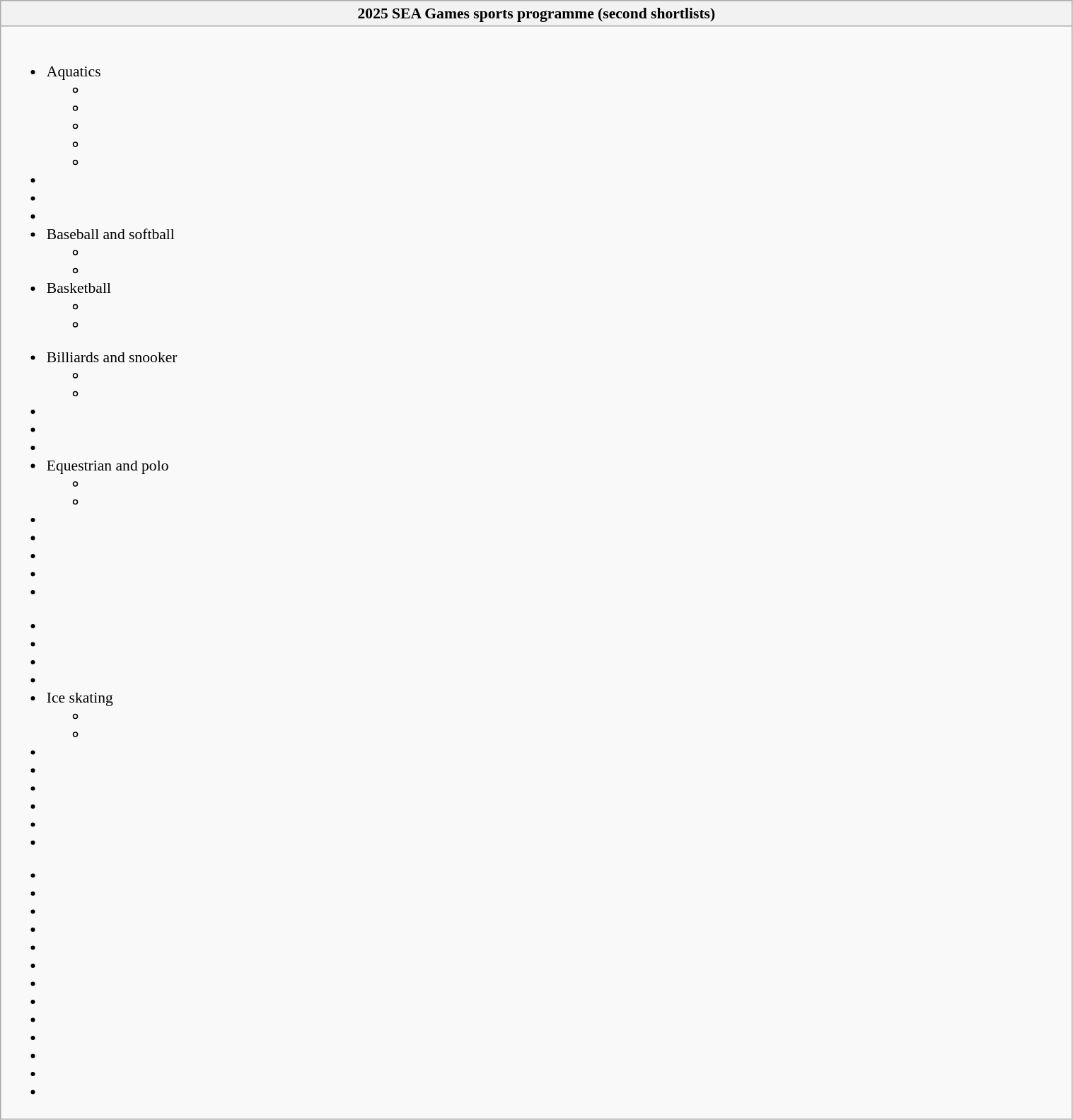<table class="wikitable mw-collapsible mw-collapsed" style="white-space:nowrap; width:80%; font-size:90%;">
<tr>
<th>2025 SEA Games sports programme (second shortlists)</th>
</tr>
<tr>
<td><br>
<ul><li>Aquatics<ul><li></li><li></li><li></li><li></li><li></li></ul></li><li></li><li></li><li></li><li>Baseball and softball<ul><li></li><li></li></ul></li><li>Basketball<ul><li></li><li></li></ul></li></ul><ul><li>Billiards and snooker<ul><li></li><li></li></ul></li><li></li><li></li><li></li><li>Equestrian and polo<ul><li></li><li></li></ul></li><li></li><li></li><li></li><li></li><li></li></ul><ul><li></li><li></li><li></li><li></li><li>Ice skating<ul><li></li><li></li></ul></li><li></li><li></li><li></li><li></li><li></li><li></li></ul><ul><li></li><li></li><li></li><li></li><li></li><li></li><li></li><li></li><li></li><li></li><li></li><li></li><li></li></ul></td>
</tr>
</table>
